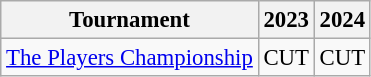<table class="wikitable" style="font-size:95%;text-align:center;">
<tr>
<th>Tournament</th>
<th>2023</th>
<th>2024</th>
</tr>
<tr>
<td align=left><a href='#'>The Players Championship</a></td>
<td>CUT</td>
<td>CUT</td>
</tr>
</table>
